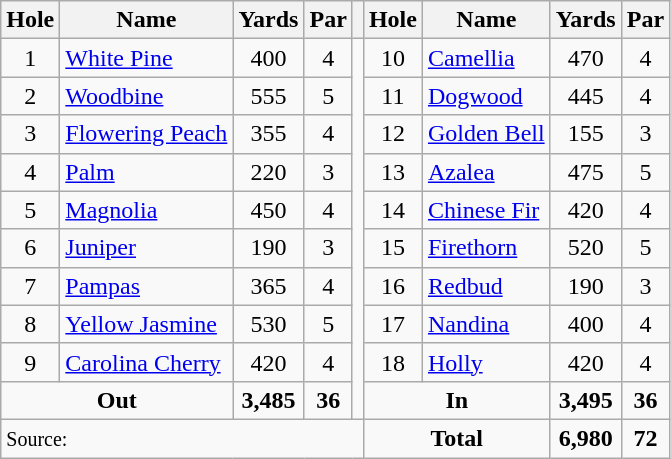<table class=wikitable style="text-align: center">
<tr>
<th>Hole</th>
<th>Name</th>
<th>Yards</th>
<th>Par</th>
<th></th>
<th>Hole</th>
<th>Name</th>
<th>Yards</th>
<th>Par</th>
</tr>
<tr>
<td>1</td>
<td align=left><a href='#'>White Pine</a></td>
<td>400</td>
<td>4</td>
<td rowspan=10></td>
<td>10</td>
<td align=left><a href='#'>Camellia</a></td>
<td>470</td>
<td>4</td>
</tr>
<tr>
<td>2</td>
<td align=left><a href='#'>Woodbine</a></td>
<td>555</td>
<td>5</td>
<td>11</td>
<td align=left><a href='#'>Dogwood</a></td>
<td>445</td>
<td>4</td>
</tr>
<tr>
<td>3</td>
<td align=left><a href='#'>Flowering Peach</a></td>
<td>355</td>
<td>4</td>
<td>12</td>
<td align=left><a href='#'>Golden Bell</a></td>
<td>155</td>
<td>3</td>
</tr>
<tr>
<td>4</td>
<td align=left><a href='#'>Palm</a></td>
<td>220</td>
<td>3</td>
<td>13</td>
<td align=left><a href='#'>Azalea</a></td>
<td>475</td>
<td>5</td>
</tr>
<tr>
<td>5</td>
<td align=left><a href='#'>Magnolia</a></td>
<td>450</td>
<td>4</td>
<td>14</td>
<td align=left><a href='#'>Chinese Fir</a></td>
<td>420</td>
<td>4</td>
</tr>
<tr>
<td>6</td>
<td align=left><a href='#'>Juniper</a></td>
<td>190</td>
<td>3</td>
<td>15</td>
<td align=left><a href='#'>Firethorn</a></td>
<td>520</td>
<td>5</td>
</tr>
<tr>
<td>7</td>
<td align=left><a href='#'>Pampas</a></td>
<td>365</td>
<td>4</td>
<td>16</td>
<td align=left><a href='#'>Redbud</a></td>
<td>190</td>
<td>3</td>
</tr>
<tr>
<td>8</td>
<td align=left><a href='#'>Yellow Jasmine</a></td>
<td>530</td>
<td>5</td>
<td>17</td>
<td align=left><a href='#'>Nandina</a></td>
<td>400</td>
<td>4</td>
</tr>
<tr>
<td>9</td>
<td align=left><a href='#'>Carolina Cherry</a></td>
<td>420</td>
<td>4</td>
<td>18</td>
<td align=left><a href='#'>Holly</a></td>
<td>420</td>
<td>4</td>
</tr>
<tr>
<td colspan=2><strong>Out</strong></td>
<td><strong>3,485</strong></td>
<td><strong>36</strong></td>
<td colspan=2><strong>In</strong></td>
<td><strong>3,495</strong></td>
<td><strong>36</strong></td>
</tr>
<tr>
<td colspan=5 align=left><small>Source:</small></td>
<td colspan=2><strong>Total</strong></td>
<td><strong>6,980</strong></td>
<td><strong>72</strong></td>
</tr>
</table>
